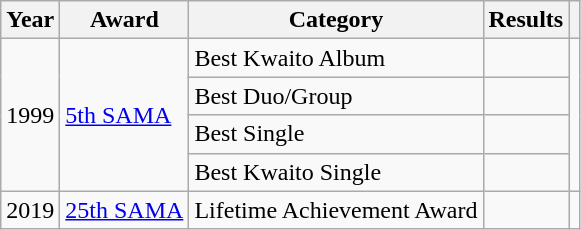<table class="wikitable">
<tr>
<th>Year</th>
<th>Award</th>
<th>Category</th>
<th>Results</th>
<th></th>
</tr>
<tr>
<td rowspan="4">1999</td>
<td rowspan="4"><a href='#'>5th SAMA</a></td>
<td>Best Kwaito Album</td>
<td></td>
<td rowspan="4"></td>
</tr>
<tr>
<td>Best Duo/Group</td>
<td></td>
</tr>
<tr>
<td>Best Single</td>
<td></td>
</tr>
<tr>
<td>Best Kwaito Single</td>
<td></td>
</tr>
<tr>
<td>2019</td>
<td><a href='#'>25th SAMA</a></td>
<td>Lifetime Achievement Award</td>
<td></td>
<td></td>
</tr>
</table>
